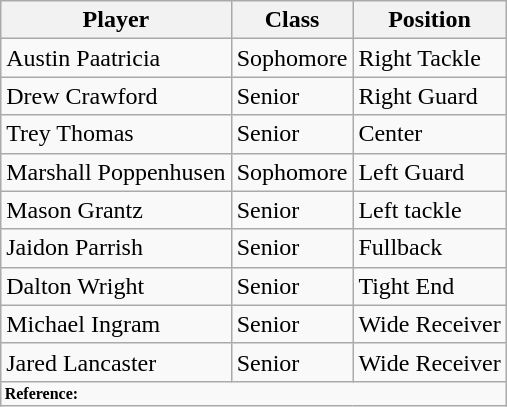<table class="wikitable">
<tr>
<th>Player</th>
<th>Class</th>
<th>Position</th>
</tr>
<tr>
<td>Austin Paatricia</td>
<td>Sophomore</td>
<td>Right Tackle</td>
</tr>
<tr>
<td>Drew Crawford</td>
<td>Senior</td>
<td>Right Guard</td>
</tr>
<tr>
<td>Trey Thomas</td>
<td>Senior</td>
<td>Center</td>
</tr>
<tr>
<td>Marshall Poppenhusen</td>
<td>Sophomore</td>
<td>Left Guard</td>
</tr>
<tr>
<td>Mason Grantz</td>
<td>Senior</td>
<td>Left tackle</td>
</tr>
<tr>
<td>Jaidon Parrish</td>
<td>Senior</td>
<td>Fullback</td>
</tr>
<tr>
<td>Dalton Wright</td>
<td>Senior</td>
<td>Tight End</td>
</tr>
<tr>
<td>Michael Ingram</td>
<td>Senior</td>
<td>Wide Receiver</td>
</tr>
<tr>
<td>Jared Lancaster</td>
<td>Senior</td>
<td>Wide Receiver</td>
</tr>
<tr>
<td colspan="3"  style="font-size:8pt; text-align:left;"><strong>Reference:</strong></td>
</tr>
</table>
